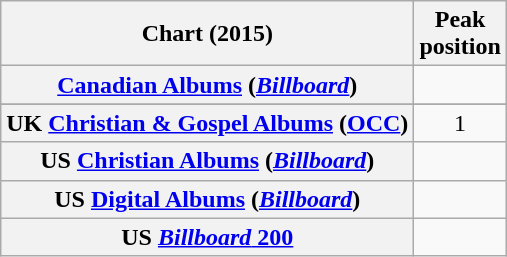<table class="wikitable sortable plainrowheaders" style="text-align:center">
<tr>
<th scope="col">Chart (2015)</th>
<th scope="col">Peak<br> position</th>
</tr>
<tr>
<th scope="row"><a href='#'>Canadian Albums</a> (<em><a href='#'>Billboard</a></em>)</th>
<td></td>
</tr>
<tr>
</tr>
<tr>
</tr>
<tr>
</tr>
<tr>
</tr>
<tr>
<th scope="row">UK <a href='#'>Christian & Gospel Albums</a> (<a href='#'>OCC</a>)</th>
<td>1</td>
</tr>
<tr>
<th scope="row">US <a href='#'>Christian Albums</a> (<em><a href='#'>Billboard</a></em>)</th>
<td></td>
</tr>
<tr>
<th scope="row">US <a href='#'>Digital Albums</a> (<em><a href='#'>Billboard</a></em>)</th>
<td></td>
</tr>
<tr>
<th scope="row">US <a href='#'><em>Billboard</em> 200</a></th>
<td></td>
</tr>
</table>
